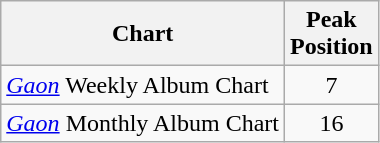<table class="wikitable sortable">
<tr>
<th>Chart</th>
<th>Peak<br>Position</th>
</tr>
<tr>
<td><em><a href='#'>Gaon</a></em> Weekly Album Chart</td>
<td style="text-align:center;">7</td>
</tr>
<tr>
<td><em><a href='#'>Gaon</a></em> Monthly Album Chart</td>
<td style="text-align:center;">16</td>
</tr>
</table>
